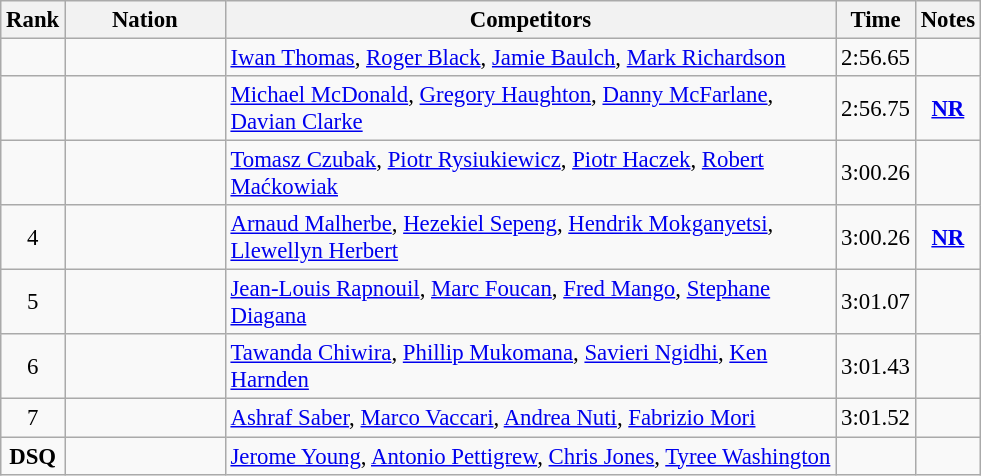<table class="wikitable sortable" style="text-align:center; font-size:95%">
<tr>
<th width=15>Rank</th>
<th width=100>Nation</th>
<th width=400>Competitors</th>
<th width=15>Time</th>
<th width=15>Notes</th>
</tr>
<tr>
<td></td>
<td align=left></td>
<td align=left><a href='#'>Iwan Thomas</a>, <a href='#'>Roger Black</a>, <a href='#'>Jamie Baulch</a>, <a href='#'>Mark Richardson</a></td>
<td>2:56.65</td>
<td></td>
</tr>
<tr>
<td></td>
<td align=left></td>
<td align=left><a href='#'>Michael McDonald</a>, <a href='#'>Gregory Haughton</a>, <a href='#'>Danny McFarlane</a>, <a href='#'>Davian Clarke</a></td>
<td>2:56.75</td>
<td><strong><a href='#'>NR</a></strong></td>
</tr>
<tr>
<td></td>
<td align=left></td>
<td align=left><a href='#'>Tomasz Czubak</a>, <a href='#'>Piotr Rysiukiewicz</a>, <a href='#'>Piotr Haczek</a>, <a href='#'>Robert Maćkowiak</a></td>
<td>3:00.26</td>
<td></td>
</tr>
<tr>
<td>4</td>
<td align=left></td>
<td align=left><a href='#'>Arnaud Malherbe</a>, <a href='#'>Hezekiel Sepeng</a>, <a href='#'>Hendrik Mokganyetsi</a>, <a href='#'>Llewellyn Herbert</a></td>
<td>3:00.26</td>
<td><strong><a href='#'>NR</a></strong></td>
</tr>
<tr>
<td>5</td>
<td align=left></td>
<td align=left><a href='#'>Jean-Louis Rapnouil</a>, <a href='#'>Marc Foucan</a>, <a href='#'>Fred Mango</a>, <a href='#'>Stephane Diagana</a></td>
<td>3:01.07</td>
<td></td>
</tr>
<tr>
<td>6</td>
<td align=left></td>
<td align=left><a href='#'>Tawanda Chiwira</a>, <a href='#'>Phillip Mukomana</a>, <a href='#'>Savieri Ngidhi</a>, <a href='#'>Ken Harnden</a></td>
<td>3:01.43</td>
<td></td>
</tr>
<tr>
<td>7</td>
<td align=left></td>
<td align=left><a href='#'>Ashraf Saber</a>, <a href='#'>Marco Vaccari</a>, <a href='#'>Andrea Nuti</a>, <a href='#'>Fabrizio Mori</a></td>
<td>3:01.52</td>
<td></td>
</tr>
<tr>
<td> <strong>DSQ</strong></td>
<td align=left></td>
<td align=left><a href='#'>Jerome Young</a>, <a href='#'>Antonio Pettigrew</a>, <a href='#'>Chris Jones</a>, <a href='#'>Tyree Washington</a></td>
<td></td>
<td></td>
</tr>
</table>
